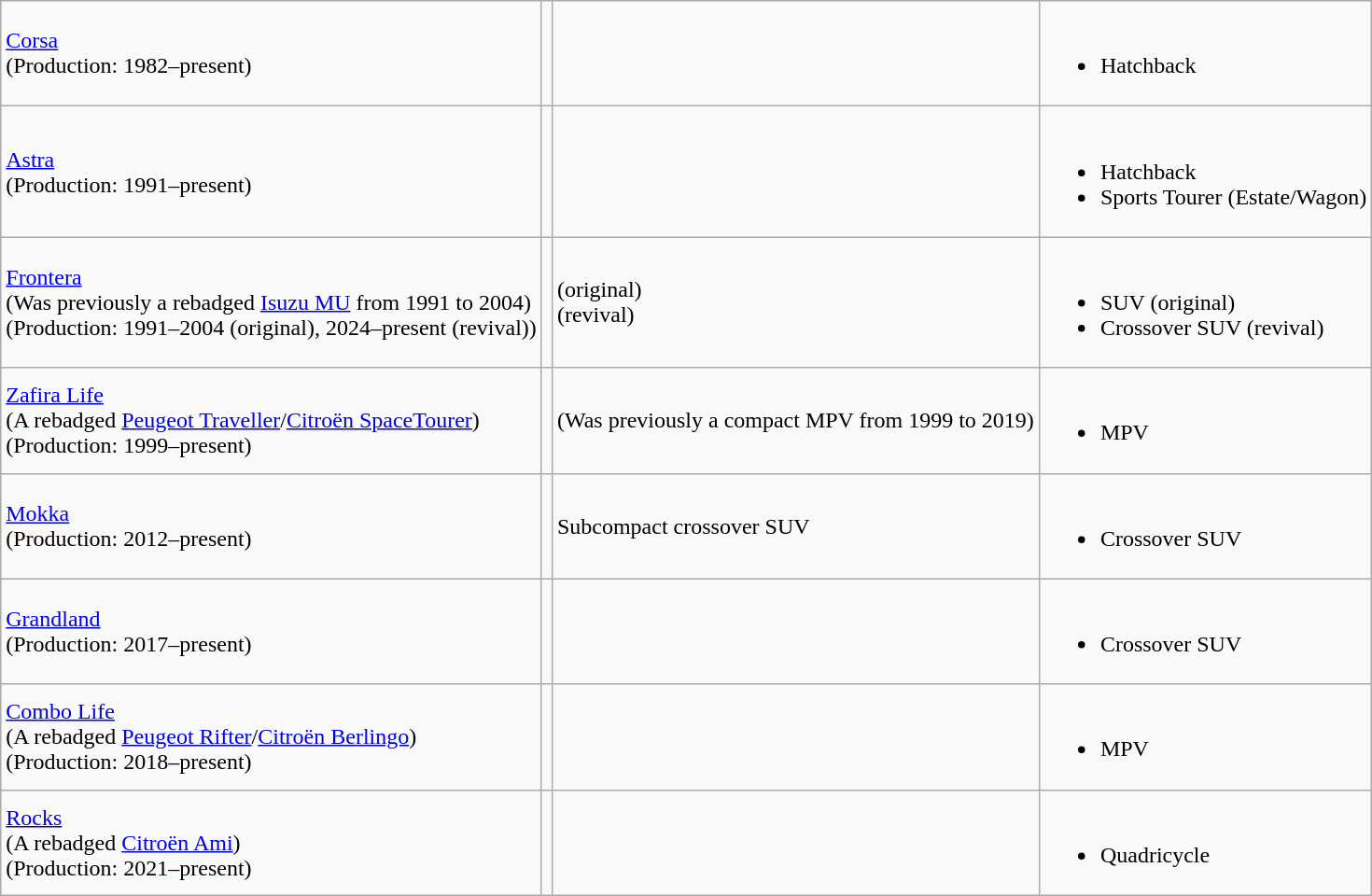<table class="wikitable">
<tr>
<td><a href='#'>Corsa</a><br>(Production: 1982–present)</td>
<td></td>
<td></td>
<td><br><ul><li>Hatchback</li></ul></td>
</tr>
<tr>
<td><a href='#'>Astra</a><br>(Production: 1991–present)</td>
<td></td>
<td></td>
<td><br><ul><li>Hatchback</li><li>Sports Tourer (Estate/Wagon)</li></ul></td>
</tr>
<tr>
<td><a href='#'>Frontera</a><br>(Was previously a rebadged <a href='#'>Isuzu MU</a> from 1991 to 2004)<br>(Production: 1991–2004 (original), 2024–present (revival))</td>
<td></td>
<td> (original)<br> (revival)</td>
<td><br><ul><li>SUV (original)</li><li>Crossover SUV (revival)</li></ul></td>
</tr>
<tr>
<td><a href='#'>Zafira Life</a><br>(A rebadged <a href='#'>Peugeot Traveller</a>/<a href='#'>Citroën SpaceTourer</a>)<br>(Production: 1999–present)</td>
<td></td>
<td> (Was previously a compact MPV from 1999 to 2019)</td>
<td><br><ul><li>MPV</li></ul></td>
</tr>
<tr>
<td><a href='#'>Mokka</a><br>(Production: 2012–present)</td>
<td></td>
<td>Subcompact crossover SUV</td>
<td><br><ul><li>Crossover SUV</li></ul></td>
</tr>
<tr>
<td><a href='#'>Grandland</a><br>(Production: 2017–present)</td>
<td></td>
<td></td>
<td><br><ul><li>Crossover SUV</li></ul></td>
</tr>
<tr>
<td><a href='#'>Combo Life</a><br>(A rebadged <a href='#'>Peugeot Rifter</a>/<a href='#'>Citroën Berlingo</a>)<br>(Production: 2018–present)</td>
<td></td>
<td></td>
<td><br><ul><li>MPV</li></ul></td>
</tr>
<tr>
<td><a href='#'>Rocks</a><br>(A rebadged <a href='#'>Citroën Ami</a>)<br>(Production: 2021–present)</td>
<td></td>
<td></td>
<td><br><ul><li>Quadricycle</li></ul></td>
</tr>
</table>
